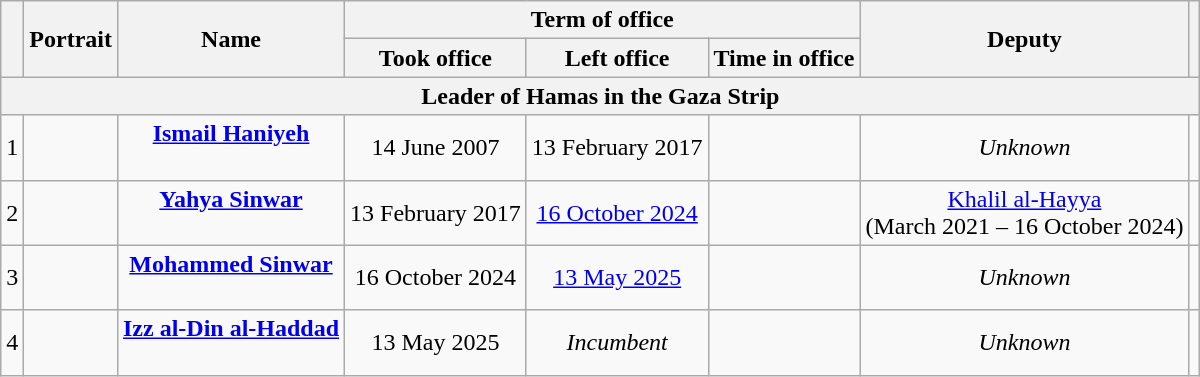<table class="wikitable" style="text-align:center;">
<tr>
<th rowspan=2></th>
<th rowspan=2>Portrait</th>
<th rowspan=2>Name<br></th>
<th colspan=3>Term of office</th>
<th rowspan=2>Deputy</th>
<th rowspan=2></th>
</tr>
<tr>
<th>Took office</th>
<th>Left office</th>
<th>Time in office</th>
</tr>
<tr>
<th colspan="8">Leader of Hamas in the Gaza Strip</th>
</tr>
<tr>
<td>1</td>
<td></td>
<td><strong><a href='#'>Ismail Haniyeh</a></strong><br><br></td>
<td>14 June 2007</td>
<td>13 February 2017</td>
<td></td>
<td><em>Unknown</em></td>
<td></td>
</tr>
<tr>
<td>2</td>
<td></td>
<td><strong><a href='#'>Yahya Sinwar</a></strong><br><br></td>
<td>13 February 2017</td>
<td><a href='#'>16 October 2024</a></td>
<td></td>
<td><a href='#'>Khalil al-Hayya</a> <br> (March 2021 – 16 October 2024)</td>
<td></td>
</tr>
<tr>
<td>3</td>
<td></td>
<td><strong><a href='#'>Mohammed Sinwar</a></strong><br><br></td>
<td>16 October 2024</td>
<td><a href='#'>13 May 2025</a></td>
<td></td>
<td><em>Unknown</em></td>
<td></td>
</tr>
<tr>
<td>4</td>
<td></td>
<td><strong><a href='#'>Izz al-Din al-Haddad</a></strong><br><br></td>
<td>13 May 2025 <br> </td>
<td><em>Incumbent</em></td>
<td></td>
<td><em>Unknown</em></td>
<td></td>
</tr>
</table>
